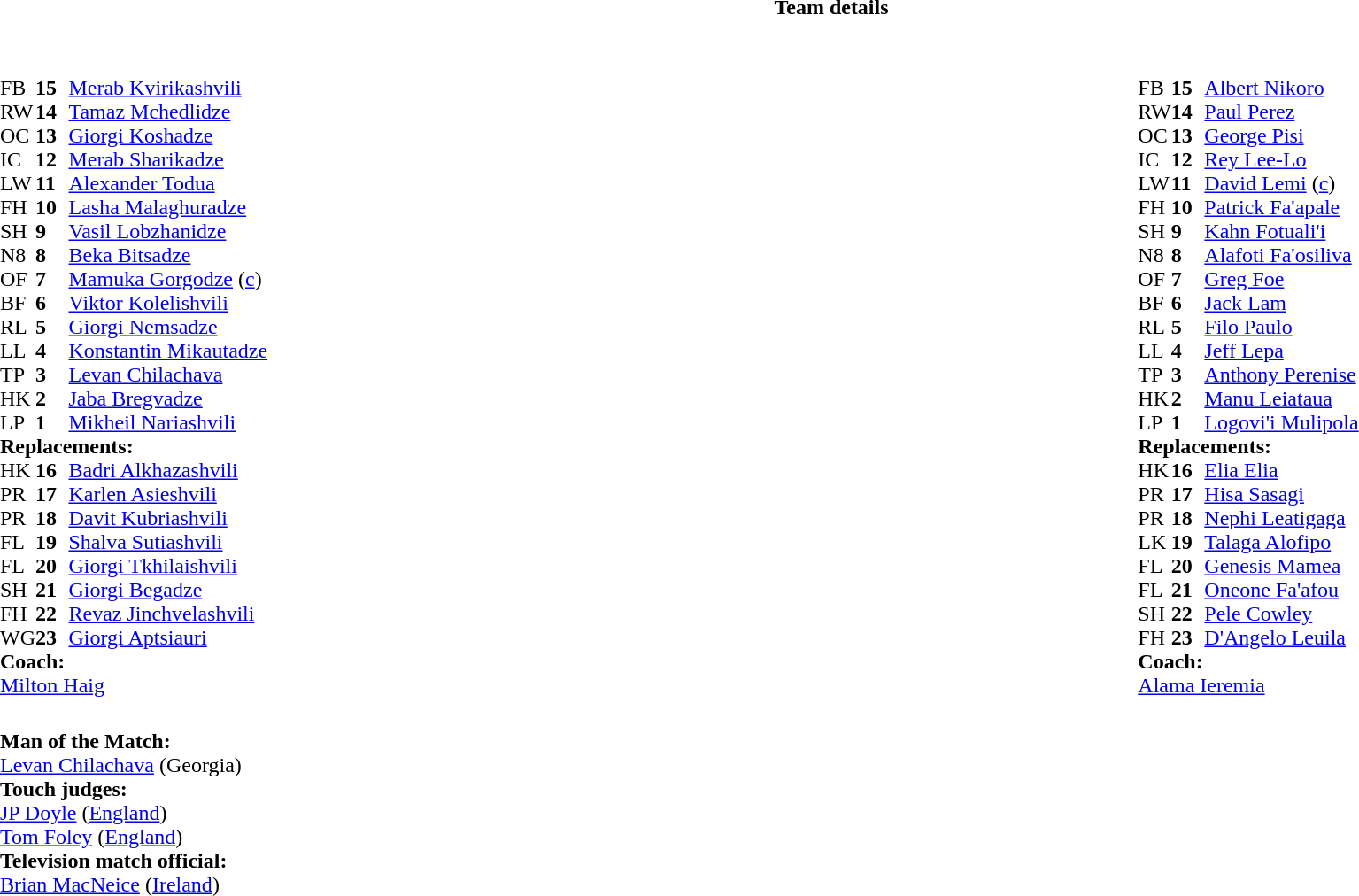<table border="0" width="100%" class="collapsible collapsed">
<tr>
<th>Team details</th>
</tr>
<tr>
<td><br><table width="100%">
<tr>
<td valign="top" width="50%"><br><table style="font-size: 100%" cellspacing="0" cellpadding="0">
<tr>
<th width="25"></th>
<th width="25"></th>
</tr>
<tr>
<td>FB</td>
<td><strong>15</strong></td>
<td><a href='#'>Merab Kvirikashvili</a></td>
</tr>
<tr>
<td>RW</td>
<td><strong>14</strong></td>
<td><a href='#'>Tamaz Mchedlidze</a></td>
</tr>
<tr>
<td>OC</td>
<td><strong>13</strong></td>
<td><a href='#'>Giorgi Koshadze</a></td>
<td></td>
<td></td>
</tr>
<tr>
<td>IC</td>
<td><strong>12</strong></td>
<td><a href='#'>Merab Sharikadze</a></td>
</tr>
<tr>
<td>LW</td>
<td><strong>11</strong></td>
<td><a href='#'>Alexander Todua</a></td>
</tr>
<tr>
<td>FH</td>
<td><strong>10</strong></td>
<td><a href='#'>Lasha Malaghuradze</a></td>
</tr>
<tr>
<td>SH</td>
<td><strong>9</strong></td>
<td><a href='#'>Vasil Lobzhanidze</a></td>
<td></td>
<td></td>
</tr>
<tr>
<td>N8</td>
<td><strong>8</strong></td>
<td><a href='#'>Beka Bitsadze</a></td>
</tr>
<tr>
<td>OF</td>
<td><strong>7</strong></td>
<td><a href='#'>Mamuka Gorgodze</a> (<a href='#'>c</a>)</td>
</tr>
<tr>
<td>BF</td>
<td><strong>6</strong></td>
<td><a href='#'>Viktor Kolelishvili</a></td>
<td></td>
<td></td>
</tr>
<tr>
<td>RL</td>
<td><strong>5</strong></td>
<td><a href='#'>Giorgi Nemsadze</a></td>
</tr>
<tr>
<td>LL</td>
<td><strong>4</strong></td>
<td><a href='#'>Konstantin Mikautadze</a></td>
<td></td>
<td></td>
</tr>
<tr>
<td>TP</td>
<td><strong>3</strong></td>
<td><a href='#'>Levan Chilachava</a></td>
<td></td>
<td></td>
</tr>
<tr>
<td>HK</td>
<td><strong>2</strong></td>
<td><a href='#'>Jaba Bregvadze</a></td>
<td></td>
<td></td>
</tr>
<tr>
<td>LP</td>
<td><strong>1</strong></td>
<td><a href='#'>Mikheil Nariashvili</a></td>
<td></td>
<td></td>
</tr>
<tr>
<td colspan=3><strong>Replacements:</strong></td>
</tr>
<tr>
<td>HK</td>
<td><strong>16</strong></td>
<td><a href='#'>Badri Alkhazashvili</a></td>
<td></td>
<td></td>
</tr>
<tr>
<td>PR</td>
<td><strong>17</strong></td>
<td><a href='#'>Karlen Asieshvili</a></td>
<td></td>
<td></td>
</tr>
<tr>
<td>PR</td>
<td><strong>18</strong></td>
<td><a href='#'>Davit Kubriashvili</a></td>
<td></td>
<td></td>
</tr>
<tr>
<td>FL</td>
<td><strong>19</strong></td>
<td><a href='#'>Shalva Sutiashvili</a></td>
<td></td>
<td></td>
</tr>
<tr>
<td>FL</td>
<td><strong>20</strong></td>
<td><a href='#'>Giorgi Tkhilaishvili</a></td>
<td></td>
<td></td>
</tr>
<tr>
<td>SH</td>
<td><strong>21</strong></td>
<td><a href='#'>Giorgi Begadze</a></td>
<td></td>
<td></td>
</tr>
<tr>
<td>FH</td>
<td><strong>22</strong></td>
<td><a href='#'>Revaz Jinchvelashvili</a></td>
</tr>
<tr>
<td>WG</td>
<td><strong>23</strong></td>
<td><a href='#'>Giorgi Aptsiauri</a></td>
<td></td>
<td></td>
</tr>
<tr>
<td colspan=3><strong>Coach:</strong></td>
</tr>
<tr>
<td colspan="4"> <a href='#'>Milton Haig</a></td>
</tr>
</table>
</td>
<td valign="top" width="50%"><br><table style="font-size: 100%" cellspacing="0" cellpadding="0" align="center">
<tr>
<th width="25"></th>
<th width="25"></th>
</tr>
<tr>
<td>FB</td>
<td><strong>15</strong></td>
<td><a href='#'>Albert Nikoro</a></td>
</tr>
<tr>
<td>RW</td>
<td><strong>14</strong></td>
<td><a href='#'>Paul Perez</a></td>
</tr>
<tr>
<td>OC</td>
<td><strong>13</strong></td>
<td><a href='#'>George Pisi</a></td>
</tr>
<tr>
<td>IC</td>
<td><strong>12</strong></td>
<td><a href='#'>Rey Lee-Lo</a></td>
</tr>
<tr>
<td>LW</td>
<td><strong>11</strong></td>
<td><a href='#'>David Lemi</a> (<a href='#'>c</a>)</td>
</tr>
<tr>
<td>FH</td>
<td><strong>10</strong></td>
<td><a href='#'>Patrick Fa'apale</a></td>
<td></td>
<td></td>
</tr>
<tr>
<td>SH</td>
<td><strong>9</strong></td>
<td><a href='#'>Kahn Fotuali'i</a></td>
</tr>
<tr>
<td>N8</td>
<td><strong>8</strong></td>
<td><a href='#'>Alafoti Fa'osiliva</a></td>
<td></td>
<td></td>
</tr>
<tr>
<td>OF</td>
<td><strong>7</strong></td>
<td><a href='#'>Greg Foe</a></td>
</tr>
<tr>
<td>BF</td>
<td><strong>6</strong></td>
<td><a href='#'>Jack Lam</a></td>
</tr>
<tr>
<td>RL</td>
<td><strong>5</strong></td>
<td><a href='#'>Filo Paulo</a></td>
<td></td>
<td></td>
</tr>
<tr>
<td>LL</td>
<td><strong>4</strong></td>
<td><a href='#'>Jeff Lepa</a></td>
</tr>
<tr>
<td>TP</td>
<td><strong>3</strong></td>
<td><a href='#'>Anthony Perenise</a></td>
<td></td>
<td></td>
</tr>
<tr>
<td>HK</td>
<td><strong>2</strong></td>
<td><a href='#'>Manu Leiataua</a></td>
<td></td>
<td></td>
</tr>
<tr>
<td>LP</td>
<td><strong>1</strong></td>
<td><a href='#'>Logovi'i Mulipola</a></td>
</tr>
<tr>
<td colspan=3><strong>Replacements:</strong></td>
</tr>
<tr>
<td>HK</td>
<td><strong>16</strong></td>
<td><a href='#'>Elia Elia</a></td>
<td></td>
<td></td>
</tr>
<tr>
<td>PR</td>
<td><strong>17</strong></td>
<td><a href='#'>Hisa Sasagi</a></td>
<td></td>
<td></td>
</tr>
<tr>
<td>PR</td>
<td><strong>18</strong></td>
<td><a href='#'>Nephi Leatigaga</a></td>
</tr>
<tr>
<td>LK</td>
<td><strong>19</strong></td>
<td><a href='#'>Talaga Alofipo</a></td>
<td></td>
<td></td>
</tr>
<tr>
<td>FL</td>
<td><strong>20</strong></td>
<td><a href='#'>Genesis Mamea</a></td>
<td></td>
<td></td>
</tr>
<tr>
<td>FL</td>
<td><strong>21</strong></td>
<td><a href='#'>Oneone Fa'afou</a></td>
</tr>
<tr>
<td>SH</td>
<td><strong>22</strong></td>
<td><a href='#'>Pele Cowley</a></td>
</tr>
<tr>
<td>FH</td>
<td><strong>23</strong></td>
<td><a href='#'>D'Angelo Leuila</a></td>
<td></td>
<td></td>
</tr>
<tr>
<td colspan=3><strong>Coach:</strong></td>
</tr>
<tr>
<td colspan="4"> <a href='#'>Alama Ieremia</a></td>
</tr>
</table>
</td>
</tr>
</table>
<table width=100% style="font-size: 100%">
<tr>
<td><br><strong>Man of the Match:</strong>
<br><a href='#'>Levan Chilachava</a> (Georgia)<br><strong>Touch judges:</strong>
<br><a href='#'>JP Doyle</a> (<a href='#'>England</a>)
<br><a href='#'>Tom Foley</a> (<a href='#'>England</a>)
<br><strong>Television match official:</strong>
<br><a href='#'>Brian MacNeice</a> (<a href='#'>Ireland</a>)</td>
</tr>
</table>
</td>
</tr>
</table>
